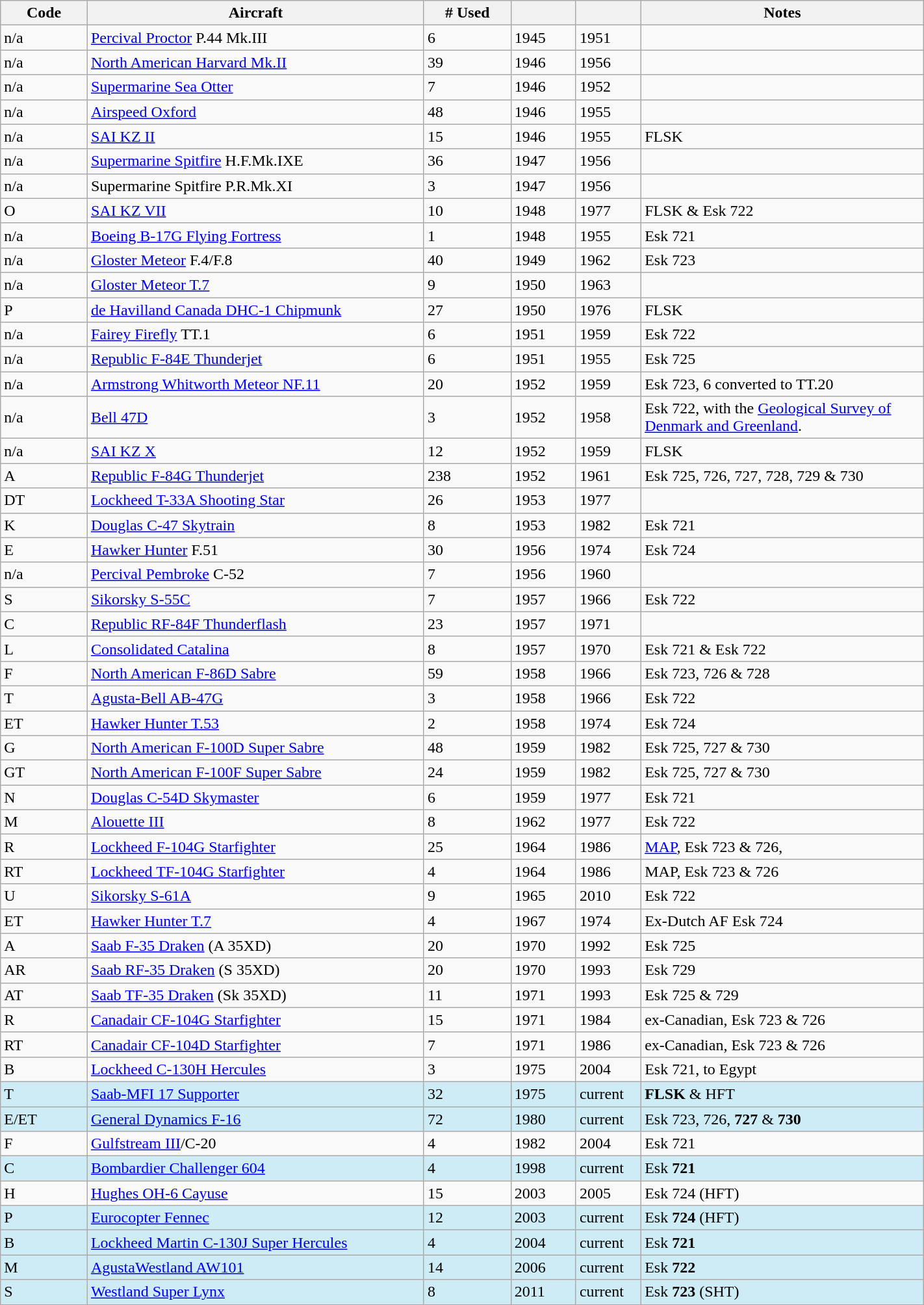<table class="wikitable sortable" width=75%>
<tr>
<th width=8%>Code</th>
<th width=31%>Aircraft</th>
<th width=8%># Used</th>
<th width=6%></th>
<th width=6%></th>
<th width=26%>Notes</th>
</tr>
<tr>
<td>n/a</td>
<td><a href='#'>Percival Proctor</a> P.44 Mk.III</td>
<td>6</td>
<td>1945</td>
<td>1951</td>
<td></td>
</tr>
<tr>
<td>n/a</td>
<td><a href='#'>North American Harvard Mk.II</a></td>
<td>39</td>
<td>1946</td>
<td>1956</td>
<td></td>
</tr>
<tr>
<td>n/a</td>
<td><a href='#'>Supermarine Sea Otter</a></td>
<td>7</td>
<td>1946</td>
<td>1952</td>
<td></td>
</tr>
<tr>
<td>n/a</td>
<td><a href='#'>Airspeed Oxford</a></td>
<td>48</td>
<td>1946</td>
<td>1955</td>
<td></td>
</tr>
<tr>
<td>n/a</td>
<td><a href='#'>SAI KZ II</a></td>
<td>15</td>
<td>1946</td>
<td>1955</td>
<td>FLSK</td>
</tr>
<tr>
<td>n/a</td>
<td><a href='#'>Supermarine Spitfire</a> H.F.Mk.IXE</td>
<td>36</td>
<td>1947</td>
<td>1956</td>
<td></td>
</tr>
<tr>
<td>n/a</td>
<td>Supermarine Spitfire P.R.Mk.XI</td>
<td>3</td>
<td>1947</td>
<td>1956</td>
<td></td>
</tr>
<tr>
<td>O</td>
<td><a href='#'>SAI KZ VII</a></td>
<td>10</td>
<td>1948</td>
<td>1977</td>
<td>FLSK & Esk 722</td>
</tr>
<tr>
<td>n/a</td>
<td><a href='#'>Boeing B-17G Flying Fortress</a></td>
<td>1</td>
<td>1948</td>
<td>1955</td>
<td>Esk 721</td>
</tr>
<tr>
<td>n/a</td>
<td><a href='#'>Gloster Meteor</a> F.4/F.8</td>
<td>40</td>
<td>1949</td>
<td>1962</td>
<td>Esk 723 </td>
</tr>
<tr>
<td>n/a</td>
<td><a href='#'>Gloster Meteor T.7</a></td>
<td>9</td>
<td>1950</td>
<td>1963</td>
<td></td>
</tr>
<tr>
<td>P</td>
<td><a href='#'>de Havilland Canada DHC-1 Chipmunk</a></td>
<td>27</td>
<td>1950</td>
<td>1976</td>
<td>FLSK</td>
</tr>
<tr>
<td>n/a</td>
<td><a href='#'>Fairey Firefly</a> TT.1</td>
<td>6</td>
<td>1951</td>
<td>1959</td>
<td>Esk 722</td>
</tr>
<tr>
<td>n/a</td>
<td><a href='#'>Republic F-84E Thunderjet</a></td>
<td>6</td>
<td>1951</td>
<td>1955</td>
<td>Esk 725</td>
</tr>
<tr>
<td>n/a</td>
<td><a href='#'>Armstrong Whitworth Meteor NF.11</a></td>
<td>20</td>
<td>1952</td>
<td>1959</td>
<td>Esk 723, 6 converted to TT.20</td>
</tr>
<tr>
<td>n/a</td>
<td><a href='#'>Bell 47D</a></td>
<td>3</td>
<td>1952</td>
<td>1958</td>
<td>Esk 722, with the <a href='#'>Geological Survey of Denmark and Greenland</a>.</td>
</tr>
<tr>
<td>n/a</td>
<td><a href='#'>SAI KZ X</a></td>
<td>12</td>
<td>1952</td>
<td>1959</td>
<td>FLSK</td>
</tr>
<tr>
<td>A</td>
<td><a href='#'>Republic F-84G Thunderjet</a></td>
<td>238</td>
<td>1952</td>
<td>1961</td>
<td>Esk 725, 726, 727, 728, 729 & 730</td>
</tr>
<tr>
<td>DT</td>
<td><a href='#'>Lockheed T-33A Shooting Star</a></td>
<td>26</td>
<td>1953</td>
<td>1977</td>
<td></td>
</tr>
<tr>
<td>K</td>
<td><a href='#'>Douglas C-47 Skytrain</a></td>
<td>8</td>
<td>1953</td>
<td>1982</td>
<td>Esk 721</td>
</tr>
<tr>
<td>E</td>
<td><a href='#'>Hawker Hunter</a> F.51</td>
<td>30</td>
<td>1956</td>
<td>1974</td>
<td> Esk 724</td>
</tr>
<tr>
<td>n/a</td>
<td><a href='#'>Percival Pembroke</a> C-52</td>
<td>7</td>
<td>1956</td>
<td>1960</td>
<td></td>
</tr>
<tr>
<td>S</td>
<td><a href='#'>Sikorsky S-55C</a></td>
<td>7</td>
<td>1957</td>
<td>1966</td>
<td>Esk 722</td>
</tr>
<tr>
<td>C</td>
<td><a href='#'>Republic RF-84F Thunderflash</a></td>
<td>23</td>
<td>1957</td>
<td>1971</td>
<td></td>
</tr>
<tr>
<td>L</td>
<td><a href='#'>Consolidated Catalina</a></td>
<td>8</td>
<td>1957</td>
<td>1970</td>
<td>Esk 721 & Esk 722</td>
</tr>
<tr>
<td>F</td>
<td><a href='#'>North American F-86D Sabre</a></td>
<td>59</td>
<td>1958</td>
<td>1966</td>
<td>Esk 723, 726 & 728</td>
</tr>
<tr>
<td>T</td>
<td><a href='#'>Agusta-Bell AB-47G</a></td>
<td>3</td>
<td>1958</td>
<td>1966</td>
<td>Esk 722</td>
</tr>
<tr>
<td>ET</td>
<td><a href='#'>Hawker Hunter T.53</a></td>
<td>2</td>
<td>1958</td>
<td>1974</td>
<td> Esk 724</td>
</tr>
<tr>
<td>G</td>
<td><a href='#'>North American F-100D Super Sabre</a></td>
<td>48</td>
<td>1959</td>
<td>1982</td>
<td>Esk 725, 727 & 730</td>
</tr>
<tr>
<td>GT</td>
<td><a href='#'>North American F-100F Super Sabre</a></td>
<td>24</td>
<td>1959</td>
<td>1982</td>
<td>Esk 725, 727 & 730</td>
</tr>
<tr>
<td>N</td>
<td><a href='#'>Douglas C-54D Skymaster</a></td>
<td>6</td>
<td>1959</td>
<td>1977</td>
<td>Esk 721</td>
</tr>
<tr>
<td>M</td>
<td><a href='#'>Alouette III</a></td>
<td>8</td>
<td>1962</td>
<td>1977</td>
<td>Esk 722</td>
</tr>
<tr>
<td>R</td>
<td><a href='#'>Lockheed F-104G Starfighter</a></td>
<td>25</td>
<td>1964</td>
<td>1986</td>
<td><a href='#'>MAP</a>, Esk 723 & 726,</td>
</tr>
<tr>
<td>RT</td>
<td><a href='#'>Lockheed TF-104G Starfighter</a></td>
<td>4</td>
<td>1964</td>
<td>1986</td>
<td>MAP, Esk 723 & 726</td>
</tr>
<tr>
<td>U</td>
<td><a href='#'>Sikorsky S-61A</a></td>
<td>9</td>
<td>1965</td>
<td>2010</td>
<td>Esk 722</td>
</tr>
<tr>
<td>ET</td>
<td><a href='#'>Hawker Hunter T.7</a></td>
<td>4</td>
<td>1967</td>
<td>1974</td>
<td>Ex-Dutch AF Esk 724</td>
</tr>
<tr>
<td>A</td>
<td><a href='#'>Saab F-35 Draken</a> (A 35XD)</td>
<td>20</td>
<td>1970</td>
<td>1992</td>
<td>Esk 725</td>
</tr>
<tr>
<td>AR</td>
<td><a href='#'>Saab RF-35 Draken</a> (S 35XD)</td>
<td>20</td>
<td>1970</td>
<td>1993</td>
<td>Esk 729</td>
</tr>
<tr>
<td>AT</td>
<td><a href='#'>Saab TF-35 Draken</a> (Sk 35XD)</td>
<td>11</td>
<td>1971</td>
<td>1993</td>
<td>Esk 725 & 729</td>
</tr>
<tr>
<td>R</td>
<td><a href='#'>Canadair CF-104G Starfighter</a></td>
<td>15</td>
<td>1971</td>
<td>1984</td>
<td>ex-Canadian, Esk 723 & 726</td>
</tr>
<tr>
<td>RT</td>
<td><a href='#'>Canadair CF-104D Starfighter</a></td>
<td>7</td>
<td>1971</td>
<td>1986</td>
<td>ex-Canadian, Esk 723 & 726</td>
</tr>
<tr>
<td>B</td>
<td><a href='#'>Lockheed C-130H Hercules</a></td>
<td>3</td>
<td>1975</td>
<td>2004</td>
<td>Esk 721, to Egypt</td>
</tr>
<tr style="background:#CEECF5;">
<td>T</td>
<td><a href='#'>Saab-MFI 17 Supporter</a></td>
<td>32</td>
<td>1975</td>
<td>current</td>
<td><strong>FLSK</strong> & HFT</td>
</tr>
<tr style="background:#CEECF5;">
<td>E/ET</td>
<td><a href='#'>General Dynamics F-16</a></td>
<td>72</td>
<td>1980</td>
<td>current</td>
<td>Esk 723, 726, <strong>727</strong> & <strong>730</strong></td>
</tr>
<tr>
<td>F</td>
<td><a href='#'>Gulfstream III</a>/C-20</td>
<td>4</td>
<td>1982</td>
<td>2004</td>
<td>Esk 721</td>
</tr>
<tr style="background:#CEECF5;">
<td>C</td>
<td><a href='#'>Bombardier Challenger 604</a></td>
<td>4</td>
<td>1998</td>
<td>current</td>
<td>Esk <strong>721</strong></td>
</tr>
<tr>
<td>H</td>
<td><a href='#'>Hughes OH-6 Cayuse</a></td>
<td>15</td>
<td>2003</td>
<td>2005</td>
<td>Esk 724 (HFT)</td>
</tr>
<tr style="background:#CEECF5;">
<td>P</td>
<td><a href='#'>Eurocopter Fennec</a></td>
<td>12</td>
<td>2003</td>
<td>current</td>
<td>Esk <strong>724</strong> (HFT)</td>
</tr>
<tr style="background:#CEECF5;">
<td>B</td>
<td><a href='#'>Lockheed Martin C-130J Super Hercules</a></td>
<td>4</td>
<td>2004</td>
<td>current</td>
<td>Esk <strong>721</strong></td>
</tr>
<tr style="background:#CEECF5;">
<td>M</td>
<td><a href='#'>AgustaWestland AW101</a></td>
<td>14</td>
<td>2006</td>
<td>current</td>
<td>Esk <strong>722</strong></td>
</tr>
<tr style="background:#CEECF5;">
<td>S</td>
<td><a href='#'>Westland Super Lynx</a></td>
<td>8</td>
<td>2011</td>
<td>current</td>
<td>Esk <strong>723</strong> (SHT)</td>
</tr>
</table>
